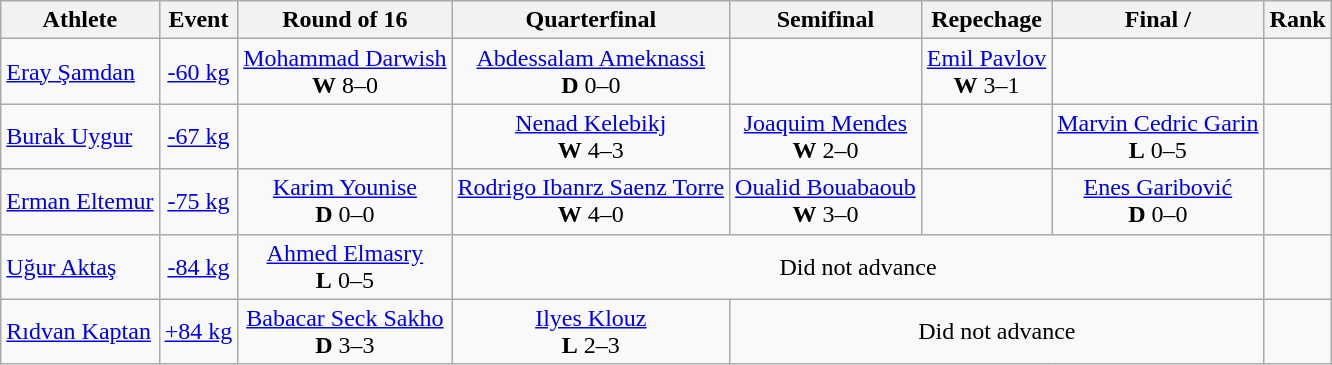<table class="wikitable">
<tr>
<th>Athlete</th>
<th>Event</th>
<th>Round of 16</th>
<th>Quarterfinal</th>
<th>Semifinal</th>
<th>Repechage</th>
<th>Final / </th>
<th>Rank</th>
</tr>
<tr align=center>
<td align=left><a href='#'>Eray Şamdan</a></td>
<td><a href='#'>-60 kg</a></td>
<td> <a href='#'>Mohammad Darwish</a><br><strong>W</strong> 8–0</td>
<td> <a href='#'>Abdessalam Ameknassi</a><br><strong>D</strong> 0–0</td>
<td></td>
<td> <a href='#'>Emil Pavlov</a><br><strong>W</strong> 3–1</td>
<td></td>
<td></td>
</tr>
<tr align=center>
<td align=left><a href='#'>Burak Uygur</a></td>
<td><a href='#'>-67 kg</a></td>
<td></td>
<td> <a href='#'>Nenad Kelebikj</a><br><strong>W</strong> 4–3</td>
<td> <a href='#'>Joaquim Mendes</a><br><strong>W</strong> 2–0</td>
<td></td>
<td> <a href='#'>Marvin Cedric Garin</a><br><strong>L</strong> 0–5</td>
<td></td>
</tr>
<tr align=center>
<td align=left><a href='#'>Erman Eltemur</a></td>
<td><a href='#'>-75 kg</a></td>
<td> <a href='#'>Karim Younise</a><br><strong>D</strong> 0–0</td>
<td> <a href='#'>Rodrigo Ibanrz Saenz Torre</a><br><strong>W</strong> 4–0</td>
<td> <a href='#'>Oualid Bouabaoub</a><br><strong>W</strong> 3–0</td>
<td></td>
<td> <a href='#'>Enes Garibović</a><br><strong>D</strong> 0–0</td>
<td></td>
</tr>
<tr align=center>
<td align=left><a href='#'>Uğur Aktaş</a></td>
<td><a href='#'>-84 kg</a></td>
<td> <a href='#'>Ahmed Elmasry</a><br><strong>L</strong> 0–5</td>
<td colspan=4>Did not advance</td>
<td></td>
</tr>
<tr align=center>
<td align=left><a href='#'>Rıdvan Kaptan</a></td>
<td><a href='#'>+84 kg</a></td>
<td> <a href='#'>Babacar Seck Sakho</a><br><strong>D</strong> 3–3</td>
<td> <a href='#'>Ilyes Klouz</a><br><strong>L</strong> 2–3</td>
<td colspan=3>Did not advance</td>
<td></td>
</tr>
</table>
